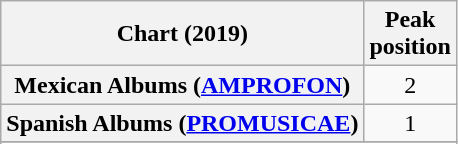<table class="wikitable sortable plainrowheaders" style="text-align:center">
<tr>
<th scope="col">Chart (2019)</th>
<th scope="col">Peak<br>position</th>
</tr>
<tr>
<th scope="row">Mexican Albums (<a href='#'>AMPROFON</a>)</th>
<td>2</td>
</tr>
<tr>
<th scope="row">Spanish Albums (<a href='#'>PROMUSICAE</a>)</th>
<td>1</td>
</tr>
<tr>
</tr>
<tr>
</tr>
</table>
